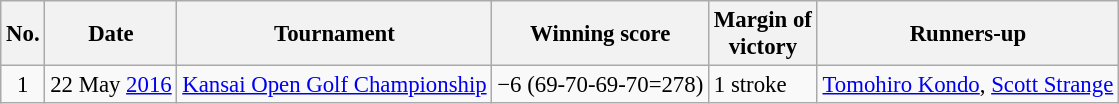<table class="wikitable" style="font-size:95%;">
<tr>
<th>No.</th>
<th>Date</th>
<th>Tournament</th>
<th>Winning score</th>
<th>Margin of<br>victory</th>
<th>Runners-up</th>
</tr>
<tr>
<td align=center>1</td>
<td align=right>22 May <a href='#'>2016</a></td>
<td><a href='#'>Kansai Open Golf Championship</a></td>
<td>−6 (69-70-69-70=278)</td>
<td>1 stroke</td>
<td> <a href='#'>Tomohiro Kondo</a>,  <a href='#'>Scott Strange</a></td>
</tr>
</table>
